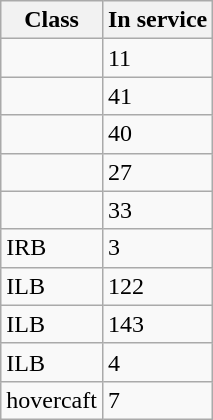<table class="wikitable">
<tr>
<th>Class</th>
<th>In service</th>
</tr>
<tr>
<td></td>
<td>11</td>
</tr>
<tr>
<td></td>
<td>41</td>
</tr>
<tr>
<td></td>
<td>40</td>
</tr>
<tr>
<td></td>
<td>27</td>
</tr>
<tr>
<td></td>
<td>33</td>
</tr>
<tr>
<td> IRB</td>
<td>3</td>
</tr>
<tr>
<td> ILB</td>
<td>122</td>
</tr>
<tr>
<td> ILB</td>
<td>143</td>
</tr>
<tr>
<td> ILB</td>
<td>4</td>
</tr>
<tr>
<td> hovercaft</td>
<td>7</td>
</tr>
</table>
